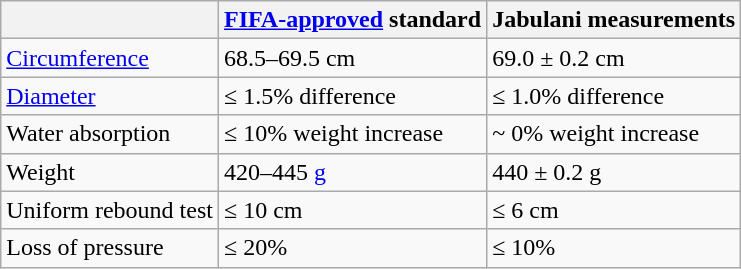<table class="wikitable">
<tr>
<th></th>
<th><a href='#'>FIFA-approved</a> standard</th>
<th>Jabulani measurements</th>
</tr>
<tr>
<td><a href='#'>Circumference</a></td>
<td>68.5–69.5 cm</td>
<td>69.0 ± 0.2 cm</td>
</tr>
<tr>
<td><a href='#'>Diameter</a></td>
<td>≤ 1.5% difference</td>
<td>≤ 1.0% difference</td>
</tr>
<tr>
<td>Water absorption</td>
<td>≤ 10% weight increase</td>
<td>~ 0% weight increase</td>
</tr>
<tr>
<td>Weight</td>
<td>420–445 <a href='#'>g</a></td>
<td>440 ± 0.2 g</td>
</tr>
<tr>
<td>Uniform rebound test</td>
<td>≤ 10 cm</td>
<td>≤ 6 cm</td>
</tr>
<tr>
<td>Loss of pressure</td>
<td>≤ 20%</td>
<td>≤ 10%</td>
</tr>
</table>
